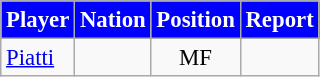<table class="wikitable" style="font-size: 95%; text-align: center;">
<tr>
<th style="background:#00f; color:white; text-align:center;">Player</th>
<th style="background:#00f; color:white; text-align:center;">Nation</th>
<th style="background:#00f; color:white; text-align:center;">Position</th>
<th style="background:#00f; color:white; text-align:center;">Report</th>
</tr>
<tr>
<td style="text-align:left;"><a href='#'>Piatti</a></td>
<td style="text-align:left;"></td>
<td>MF</td>
<td></td>
</tr>
</table>
